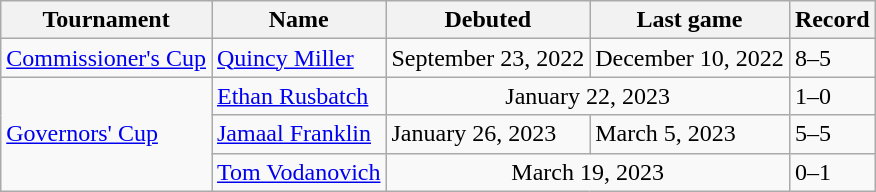<table class="wikitable">
<tr>
<th>Tournament</th>
<th>Name</th>
<th>Debuted</th>
<th>Last game</th>
<th>Record</th>
</tr>
<tr>
<td><a href='#'>Commissioner's Cup</a></td>
<td><a href='#'>Quincy Miller</a></td>
<td>September 23, 2022 </td>
<td>December 10, 2022 </td>
<td>8–5</td>
</tr>
<tr>
<td rowspan=3><a href='#'>Governors' Cup</a></td>
<td><a href='#'>Ethan Rusbatch</a></td>
<td colspan="2" align=center>January 22, 2023 </td>
<td>1–0</td>
</tr>
<tr>
<td><a href='#'>Jamaal Franklin</a></td>
<td>January 26, 2023 </td>
<td>March 5, 2023 </td>
<td>5–5</td>
</tr>
<tr>
<td><a href='#'>Tom Vodanovich</a></td>
<td colspan="2" align=center>March 19, 2023 </td>
<td>0–1</td>
</tr>
</table>
